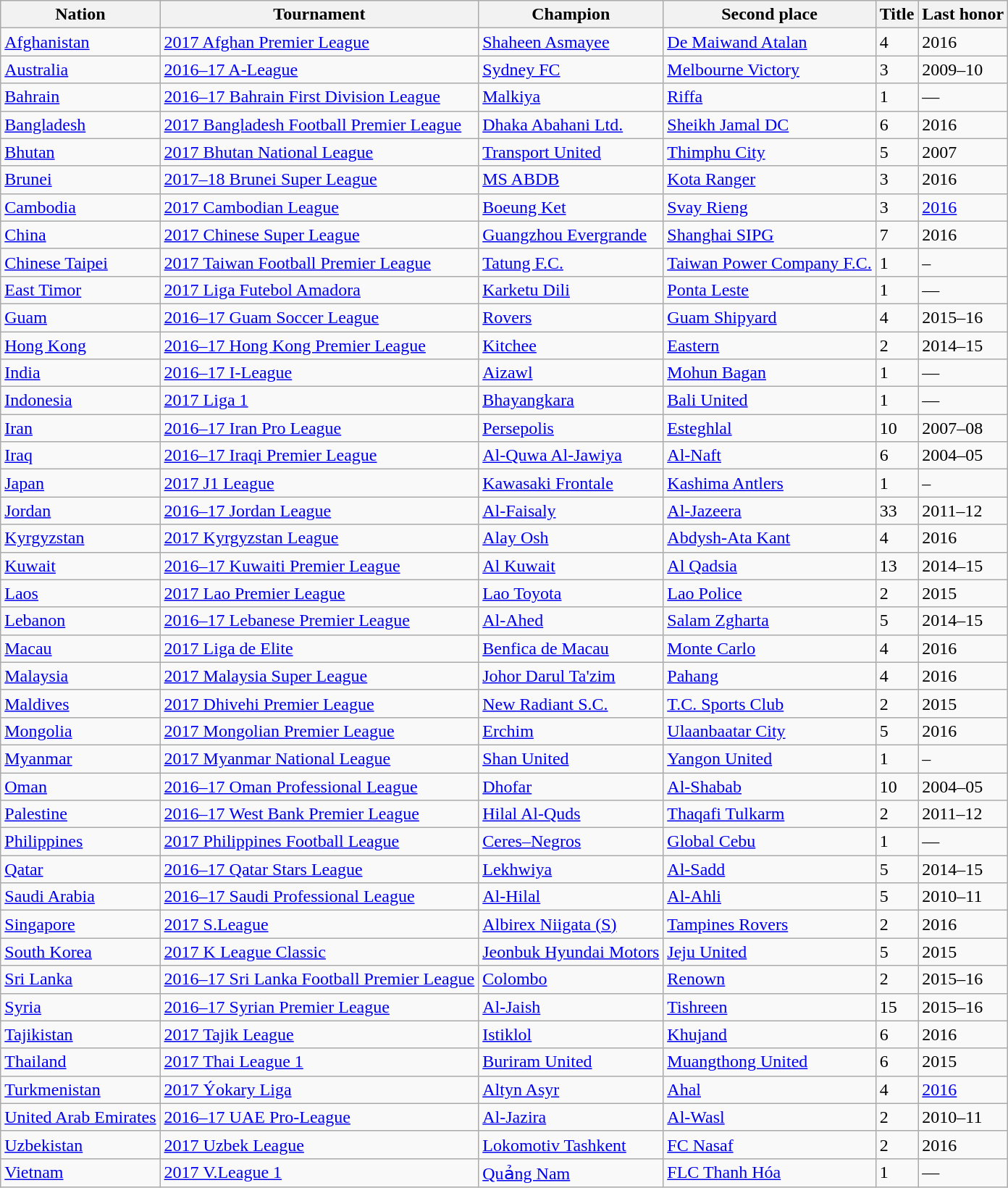<table class="wikitable sortable">
<tr>
<th>Nation</th>
<th>Tournament</th>
<th>Champion</th>
<th>Second place</th>
<th data-sort-type="number">Title</th>
<th>Last honor</th>
</tr>
<tr>
<td> <a href='#'>Afghanistan</a></td>
<td><a href='#'>2017 Afghan Premier League</a></td>
<td><a href='#'>Shaheen Asmayee</a></td>
<td><a href='#'>De Maiwand Atalan</a></td>
<td>4</td>
<td>2016</td>
</tr>
<tr>
<td> <a href='#'>Australia</a></td>
<td><a href='#'>2016–17 A-League</a></td>
<td><a href='#'>Sydney FC</a></td>
<td><a href='#'>Melbourne Victory</a></td>
<td>3</td>
<td>2009–10</td>
</tr>
<tr>
<td> <a href='#'>Bahrain</a></td>
<td><a href='#'>2016–17 Bahrain First Division League</a></td>
<td><a href='#'>Malkiya</a></td>
<td><a href='#'>Riffa</a></td>
<td>1</td>
<td>—</td>
</tr>
<tr>
<td> <a href='#'>Bangladesh</a></td>
<td><a href='#'>2017 Bangladesh Football Premier League</a></td>
<td><a href='#'>Dhaka Abahani Ltd.</a></td>
<td><a href='#'>Sheikh Jamal DC</a></td>
<td>6</td>
<td>2016</td>
</tr>
<tr>
<td> <a href='#'>Bhutan</a></td>
<td><a href='#'>2017 Bhutan National League</a></td>
<td><a href='#'>Transport United</a></td>
<td><a href='#'>Thimphu City</a></td>
<td>5</td>
<td>2007</td>
</tr>
<tr>
<td> <a href='#'>Brunei</a></td>
<td><a href='#'>2017–18 Brunei Super League</a></td>
<td><a href='#'>MS ABDB</a></td>
<td><a href='#'>Kota Ranger</a></td>
<td>3</td>
<td>2016</td>
</tr>
<tr>
<td> <a href='#'>Cambodia</a></td>
<td><a href='#'>2017 Cambodian League</a></td>
<td><a href='#'>Boeung Ket</a></td>
<td><a href='#'>Svay Rieng</a></td>
<td>3</td>
<td><a href='#'>2016</a></td>
</tr>
<tr>
<td> <a href='#'>China</a></td>
<td><a href='#'>2017 Chinese Super League</a></td>
<td><a href='#'>Guangzhou Evergrande</a></td>
<td><a href='#'>Shanghai SIPG</a></td>
<td>7</td>
<td>2016</td>
</tr>
<tr>
<td> <a href='#'>Chinese Taipei</a></td>
<td><a href='#'>2017 Taiwan Football Premier League</a></td>
<td><a href='#'>Tatung F.C.</a></td>
<td><a href='#'>Taiwan Power Company F.C.</a></td>
<td>1</td>
<td>–</td>
</tr>
<tr>
<td> <a href='#'>East Timor</a></td>
<td><a href='#'>2017 Liga Futebol Amadora</a></td>
<td><a href='#'>Karketu Dili</a></td>
<td><a href='#'>Ponta Leste</a></td>
<td>1</td>
<td>—</td>
</tr>
<tr>
<td> <a href='#'>Guam</a></td>
<td><a href='#'>2016–17 Guam Soccer League</a></td>
<td><a href='#'>Rovers</a></td>
<td><a href='#'>Guam Shipyard</a></td>
<td>4</td>
<td>2015–16</td>
</tr>
<tr>
<td> <a href='#'>Hong Kong</a></td>
<td><a href='#'>2016–17 Hong Kong Premier League</a></td>
<td><a href='#'>Kitchee</a></td>
<td><a href='#'>Eastern</a></td>
<td>2</td>
<td>2014–15</td>
</tr>
<tr>
<td> <a href='#'>India</a></td>
<td><a href='#'>2016–17 I-League</a></td>
<td><a href='#'>Aizawl</a></td>
<td><a href='#'>Mohun Bagan</a></td>
<td>1</td>
<td>—</td>
</tr>
<tr>
<td> <a href='#'>Indonesia</a></td>
<td><a href='#'>2017 Liga 1</a></td>
<td><a href='#'>Bhayangkara</a></td>
<td><a href='#'>Bali United</a></td>
<td>1</td>
<td>—</td>
</tr>
<tr>
<td> <a href='#'>Iran</a></td>
<td><a href='#'>2016–17 Iran Pro League</a></td>
<td><a href='#'>Persepolis</a></td>
<td><a href='#'>Esteghlal</a></td>
<td>10</td>
<td>2007–08</td>
</tr>
<tr>
<td> <a href='#'>Iraq</a></td>
<td><a href='#'>2016–17 Iraqi Premier League</a></td>
<td><a href='#'>Al-Quwa Al-Jawiya</a></td>
<td><a href='#'>Al-Naft</a></td>
<td>6</td>
<td>2004–05</td>
</tr>
<tr>
<td> <a href='#'>Japan</a></td>
<td><a href='#'>2017 J1 League</a></td>
<td><a href='#'>Kawasaki Frontale</a></td>
<td><a href='#'>Kashima Antlers</a></td>
<td>1</td>
<td>–</td>
</tr>
<tr>
<td> <a href='#'>Jordan</a></td>
<td><a href='#'>2016–17 Jordan League</a></td>
<td><a href='#'>Al-Faisaly</a></td>
<td><a href='#'>Al-Jazeera</a></td>
<td>33</td>
<td>2011–12</td>
</tr>
<tr>
<td> <a href='#'>Kyrgyzstan</a></td>
<td><a href='#'>2017 Kyrgyzstan League</a></td>
<td><a href='#'>Alay Osh</a></td>
<td><a href='#'>Abdysh-Ata Kant</a></td>
<td>4</td>
<td>2016</td>
</tr>
<tr>
<td> <a href='#'>Kuwait</a></td>
<td><a href='#'>2016–17 Kuwaiti Premier League</a></td>
<td><a href='#'>Al Kuwait</a></td>
<td><a href='#'>Al Qadsia</a></td>
<td>13</td>
<td>2014–15</td>
</tr>
<tr>
<td> <a href='#'>Laos</a></td>
<td><a href='#'>2017 Lao Premier League</a></td>
<td><a href='#'>Lao Toyota</a></td>
<td><a href='#'>Lao Police</a></td>
<td>2</td>
<td>2015</td>
</tr>
<tr>
<td> <a href='#'>Lebanon</a></td>
<td><a href='#'>2016–17 Lebanese Premier League</a></td>
<td><a href='#'>Al-Ahed</a></td>
<td><a href='#'>Salam Zgharta</a></td>
<td>5</td>
<td>2014–15</td>
</tr>
<tr>
<td> <a href='#'>Macau</a></td>
<td><a href='#'>2017 Liga de Elite</a></td>
<td><a href='#'>Benfica de Macau</a></td>
<td><a href='#'>Monte Carlo</a></td>
<td>4</td>
<td>2016</td>
</tr>
<tr>
<td> <a href='#'>Malaysia</a></td>
<td><a href='#'>2017 Malaysia Super League</a></td>
<td><a href='#'>Johor Darul Ta'zim</a></td>
<td><a href='#'>Pahang</a></td>
<td>4</td>
<td>2016</td>
</tr>
<tr>
<td> <a href='#'>Maldives</a></td>
<td><a href='#'>2017 Dhivehi Premier League</a></td>
<td><a href='#'>New Radiant S.C.</a></td>
<td><a href='#'>T.C. Sports Club</a></td>
<td>2</td>
<td>2015</td>
</tr>
<tr>
<td> <a href='#'>Mongolia</a></td>
<td><a href='#'>2017 Mongolian Premier League</a></td>
<td><a href='#'>Erchim</a></td>
<td><a href='#'>Ulaanbaatar City</a></td>
<td>5</td>
<td>2016</td>
</tr>
<tr>
<td> <a href='#'>Myanmar</a></td>
<td><a href='#'>2017 Myanmar National League</a></td>
<td><a href='#'>Shan United</a></td>
<td><a href='#'>Yangon United</a></td>
<td>1</td>
<td>–</td>
</tr>
<tr>
<td> <a href='#'>Oman</a></td>
<td><a href='#'>2016–17 Oman Professional League</a></td>
<td><a href='#'>Dhofar</a></td>
<td><a href='#'>Al-Shabab</a></td>
<td>10</td>
<td>2004–05</td>
</tr>
<tr>
<td> <a href='#'>Palestine</a></td>
<td><a href='#'>2016–17 West Bank Premier League</a></td>
<td><a href='#'>Hilal Al-Quds</a></td>
<td><a href='#'>Thaqafi Tulkarm</a></td>
<td>2</td>
<td>2011–12</td>
</tr>
<tr>
<td> <a href='#'>Philippines</a></td>
<td><a href='#'>2017 Philippines Football League</a></td>
<td><a href='#'>Ceres–Negros</a></td>
<td><a href='#'>Global Cebu</a></td>
<td>1</td>
<td>—</td>
</tr>
<tr>
<td> <a href='#'>Qatar</a></td>
<td><a href='#'>2016–17 Qatar Stars League</a></td>
<td><a href='#'>Lekhwiya</a></td>
<td><a href='#'>Al-Sadd</a></td>
<td>5</td>
<td>2014–15</td>
</tr>
<tr>
<td> <a href='#'>Saudi Arabia</a></td>
<td><a href='#'>2016–17 Saudi Professional League</a></td>
<td><a href='#'>Al-Hilal</a></td>
<td><a href='#'>Al-Ahli</a></td>
<td>5</td>
<td>2010–11</td>
</tr>
<tr>
<td> <a href='#'>Singapore</a></td>
<td><a href='#'>2017 S.League</a></td>
<td><a href='#'>Albirex Niigata (S)</a></td>
<td><a href='#'>Tampines Rovers</a></td>
<td>2</td>
<td>2016</td>
</tr>
<tr>
<td> <a href='#'>South Korea</a></td>
<td><a href='#'>2017 K League Classic</a></td>
<td><a href='#'>Jeonbuk Hyundai Motors</a></td>
<td><a href='#'>Jeju United</a></td>
<td>5</td>
<td>2015</td>
</tr>
<tr>
<td> <a href='#'>Sri Lanka</a></td>
<td><a href='#'>2016–17 Sri Lanka Football Premier League</a></td>
<td><a href='#'>Colombo</a></td>
<td><a href='#'>Renown</a></td>
<td>2</td>
<td>2015–16</td>
</tr>
<tr>
<td> <a href='#'>Syria</a></td>
<td><a href='#'>2016–17 Syrian Premier League</a></td>
<td><a href='#'>Al-Jaish</a></td>
<td><a href='#'>Tishreen</a></td>
<td>15</td>
<td>2015–16</td>
</tr>
<tr>
<td> <a href='#'>Tajikistan</a></td>
<td><a href='#'>2017 Tajik League</a></td>
<td><a href='#'>Istiklol</a></td>
<td><a href='#'>Khujand</a></td>
<td>6</td>
<td>2016</td>
</tr>
<tr>
<td> <a href='#'>Thailand</a></td>
<td><a href='#'>2017 Thai League 1</a></td>
<td><a href='#'>Buriram United</a></td>
<td><a href='#'>Muangthong United</a></td>
<td>6</td>
<td>2015</td>
</tr>
<tr>
<td> <a href='#'>Turkmenistan</a></td>
<td><a href='#'>2017 Ýokary Liga</a></td>
<td><a href='#'>Altyn Asyr</a></td>
<td><a href='#'>Ahal</a></td>
<td>4</td>
<td><a href='#'>2016</a></td>
</tr>
<tr>
<td> <a href='#'>United Arab Emirates</a></td>
<td><a href='#'>2016–17 UAE Pro-League</a></td>
<td><a href='#'>Al-Jazira</a></td>
<td><a href='#'>Al-Wasl</a></td>
<td>2</td>
<td>2010–11</td>
</tr>
<tr>
<td> <a href='#'>Uzbekistan</a></td>
<td><a href='#'>2017 Uzbek League</a></td>
<td><a href='#'>Lokomotiv Tashkent</a></td>
<td><a href='#'>FC Nasaf</a></td>
<td>2</td>
<td>2016</td>
</tr>
<tr>
<td> <a href='#'>Vietnam</a></td>
<td><a href='#'>2017 V.League 1</a></td>
<td><a href='#'>Quảng Nam</a></td>
<td><a href='#'>FLC Thanh Hóa</a></td>
<td>1</td>
<td>—</td>
</tr>
</table>
